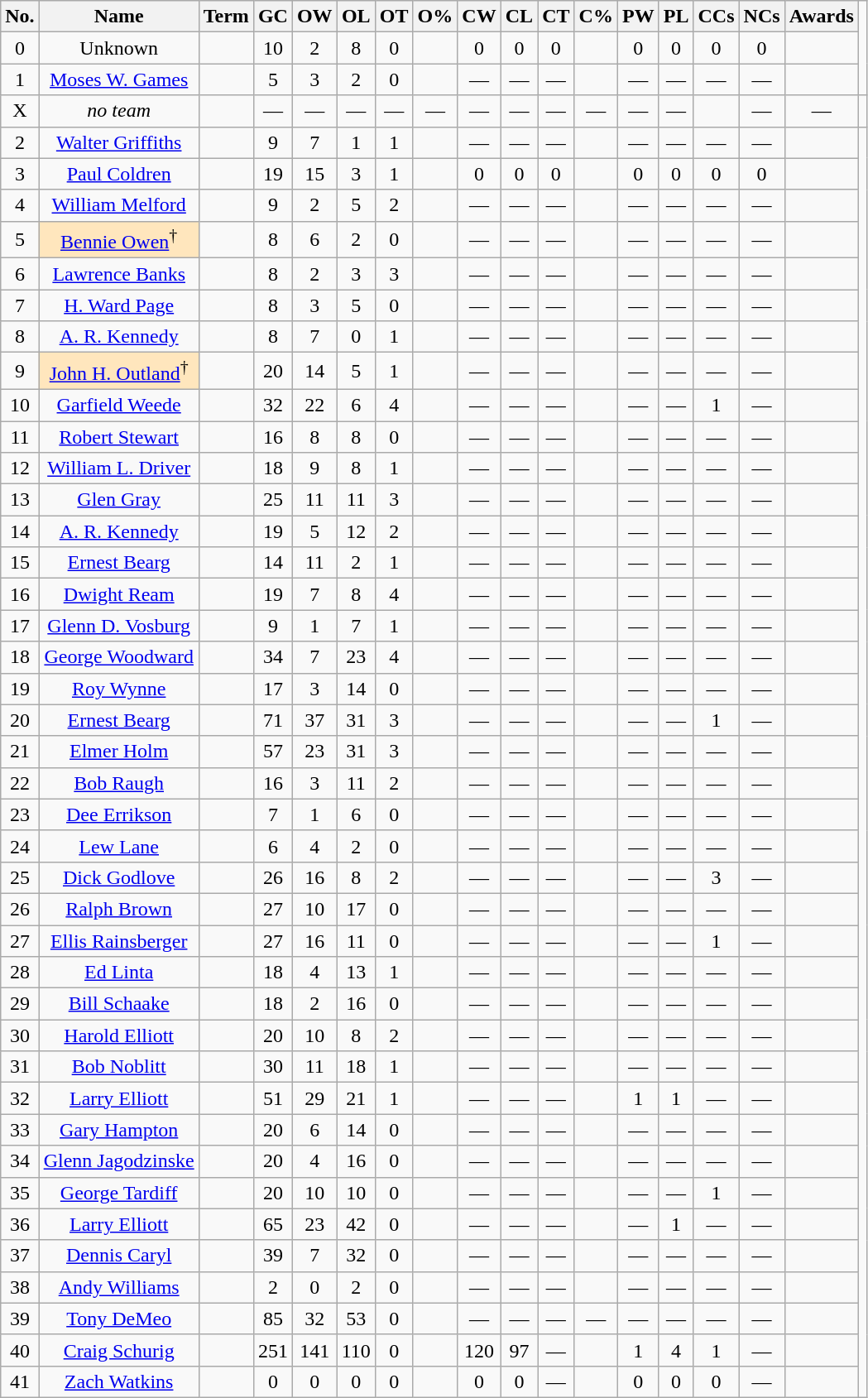<table class="wikitable sortable" style="text-align:center">
<tr>
<th>No.</th>
<th>Name</th>
<th>Term</th>
<th>GC</th>
<th>OW</th>
<th>OL</th>
<th>OT</th>
<th>O%</th>
<th>CW</th>
<th>CL</th>
<th>CT</th>
<th>C%</th>
<th>PW</th>
<th>PL</th>
<th>CCs</th>
<th>NCs</th>
<th class="unsortable">Awards</th>
</tr>
<tr>
<td>0</td>
<td>Unknown</td>
<td></td>
<td>10</td>
<td>2</td>
<td>8</td>
<td>0</td>
<td></td>
<td>0</td>
<td>0</td>
<td>0</td>
<td></td>
<td>0</td>
<td>0</td>
<td>0</td>
<td>0</td>
<td></td>
</tr>
<tr>
<td>1</td>
<td><a href='#'>Moses W. Games</a></td>
<td></td>
<td>5</td>
<td>3</td>
<td>2</td>
<td>0</td>
<td></td>
<td>—</td>
<td>—</td>
<td>—</td>
<td></td>
<td>—</td>
<td>—</td>
<td>—</td>
<td>—</td>
<td></td>
</tr>
<tr>
<td>X</td>
<td><em>no team</em></td>
<td></td>
<td>—</td>
<td>—</td>
<td>—</td>
<td>—</td>
<td>—</td>
<td>—</td>
<td>—</td>
<td>—</td>
<td>—</td>
<td>—</td>
<td>—</td>
<td></td>
<td>—</td>
<td>—</td>
<td></td>
</tr>
<tr>
<td>2</td>
<td><a href='#'>Walter Griffiths</a></td>
<td></td>
<td>9</td>
<td>7</td>
<td>1</td>
<td>1</td>
<td></td>
<td>—</td>
<td>—</td>
<td>—</td>
<td></td>
<td>—</td>
<td>—</td>
<td>—</td>
<td>—</td>
<td></td>
</tr>
<tr>
<td>3</td>
<td><a href='#'>Paul Coldren</a></td>
<td></td>
<td>19</td>
<td>15</td>
<td>3</td>
<td>1</td>
<td></td>
<td>0</td>
<td>0</td>
<td>0</td>
<td></td>
<td>0</td>
<td>0</td>
<td>0</td>
<td>0</td>
<td></td>
</tr>
<tr>
<td>4</td>
<td><a href='#'>William Melford</a></td>
<td></td>
<td>9</td>
<td>2</td>
<td>5</td>
<td>2</td>
<td></td>
<td>—</td>
<td>—</td>
<td>—</td>
<td></td>
<td>—</td>
<td>—</td>
<td>—</td>
<td>—</td>
<td></td>
</tr>
<tr>
<td>5</td>
<td bgcolor=#FFE6BD><a href='#'>Bennie Owen</a><sup>†</sup></td>
<td></td>
<td>8</td>
<td>6</td>
<td>2</td>
<td>0</td>
<td></td>
<td>—</td>
<td>—</td>
<td>—</td>
<td></td>
<td>—</td>
<td>—</td>
<td>—</td>
<td>—</td>
<td></td>
</tr>
<tr>
<td>6</td>
<td><a href='#'>Lawrence Banks</a></td>
<td></td>
<td>8</td>
<td>2</td>
<td>3</td>
<td>3</td>
<td></td>
<td>—</td>
<td>—</td>
<td>—</td>
<td></td>
<td>—</td>
<td>—</td>
<td>—</td>
<td>—</td>
<td></td>
</tr>
<tr>
<td>7</td>
<td><a href='#'>H. Ward Page</a></td>
<td></td>
<td>8</td>
<td>3</td>
<td>5</td>
<td>0</td>
<td></td>
<td>—</td>
<td>—</td>
<td>—</td>
<td></td>
<td>—</td>
<td>—</td>
<td>—</td>
<td>—</td>
<td></td>
</tr>
<tr>
<td>8</td>
<td><a href='#'>A. R. Kennedy</a></td>
<td></td>
<td>8</td>
<td>7</td>
<td>0</td>
<td>1</td>
<td></td>
<td>—</td>
<td>—</td>
<td>—</td>
<td></td>
<td>—</td>
<td>—</td>
<td>—</td>
<td>—</td>
<td></td>
</tr>
<tr>
<td>9</td>
<td bgcolor=#FFE6BD><a href='#'>John H. Outland</a><sup>†</sup></td>
<td></td>
<td>20</td>
<td>14</td>
<td>5</td>
<td>1</td>
<td></td>
<td>—</td>
<td>—</td>
<td>—</td>
<td></td>
<td>—</td>
<td>—</td>
<td>—</td>
<td>—</td>
<td></td>
</tr>
<tr>
<td>10</td>
<td><a href='#'>Garfield Weede</a></td>
<td></td>
<td>32</td>
<td>22</td>
<td>6</td>
<td>4</td>
<td></td>
<td>—</td>
<td>—</td>
<td>—</td>
<td></td>
<td>—</td>
<td>—</td>
<td>1</td>
<td>—</td>
<td></td>
</tr>
<tr>
<td>11</td>
<td><a href='#'>Robert Stewart</a></td>
<td></td>
<td>16</td>
<td>8</td>
<td>8</td>
<td>0</td>
<td></td>
<td>—</td>
<td>—</td>
<td>—</td>
<td></td>
<td>—</td>
<td>—</td>
<td>—</td>
<td>—</td>
<td></td>
</tr>
<tr>
<td>12</td>
<td><a href='#'>William L. Driver</a></td>
<td></td>
<td>18</td>
<td>9</td>
<td>8</td>
<td>1</td>
<td></td>
<td>—</td>
<td>—</td>
<td>—</td>
<td></td>
<td>—</td>
<td>—</td>
<td>—</td>
<td>—</td>
<td></td>
</tr>
<tr>
<td>13</td>
<td><a href='#'>Glen Gray</a></td>
<td></td>
<td>25</td>
<td>11</td>
<td>11</td>
<td>3</td>
<td></td>
<td>—</td>
<td>—</td>
<td>—</td>
<td></td>
<td>—</td>
<td>—</td>
<td>—</td>
<td>—</td>
<td></td>
</tr>
<tr>
<td>14</td>
<td><a href='#'>A. R. Kennedy</a></td>
<td></td>
<td>19</td>
<td>5</td>
<td>12</td>
<td>2</td>
<td></td>
<td>—</td>
<td>—</td>
<td>—</td>
<td></td>
<td>—</td>
<td>—</td>
<td>—</td>
<td>—</td>
<td></td>
</tr>
<tr>
<td>15</td>
<td><a href='#'>Ernest Bearg</a></td>
<td></td>
<td>14</td>
<td>11</td>
<td>2</td>
<td>1</td>
<td></td>
<td>—</td>
<td>—</td>
<td>—</td>
<td></td>
<td>—</td>
<td>—</td>
<td>—</td>
<td>—</td>
<td></td>
</tr>
<tr>
<td>16</td>
<td><a href='#'>Dwight Ream</a></td>
<td></td>
<td>19</td>
<td>7</td>
<td>8</td>
<td>4</td>
<td></td>
<td>—</td>
<td>—</td>
<td>—</td>
<td></td>
<td>—</td>
<td>—</td>
<td>—</td>
<td>—</td>
<td></td>
</tr>
<tr>
<td>17</td>
<td><a href='#'>Glenn D. Vosburg</a></td>
<td></td>
<td>9</td>
<td>1</td>
<td>7</td>
<td>1</td>
<td></td>
<td>—</td>
<td>—</td>
<td>—</td>
<td></td>
<td>—</td>
<td>—</td>
<td>—</td>
<td>—</td>
<td></td>
</tr>
<tr>
<td>18</td>
<td><a href='#'>George Woodward</a></td>
<td></td>
<td>34</td>
<td>7</td>
<td>23</td>
<td>4</td>
<td></td>
<td>—</td>
<td>—</td>
<td>—</td>
<td></td>
<td>—</td>
<td>—</td>
<td>—</td>
<td>—</td>
<td></td>
</tr>
<tr>
<td>19</td>
<td><a href='#'>Roy Wynne</a></td>
<td></td>
<td>17</td>
<td>3</td>
<td>14</td>
<td>0</td>
<td></td>
<td>—</td>
<td>—</td>
<td>—</td>
<td></td>
<td>—</td>
<td>—</td>
<td>—</td>
<td>—</td>
<td></td>
</tr>
<tr>
<td>20</td>
<td><a href='#'>Ernest Bearg</a></td>
<td></td>
<td>71</td>
<td>37</td>
<td>31</td>
<td>3</td>
<td></td>
<td>—</td>
<td>—</td>
<td>—</td>
<td></td>
<td>—</td>
<td>—</td>
<td>1</td>
<td>—</td>
<td></td>
</tr>
<tr>
<td>21</td>
<td><a href='#'>Elmer Holm</a></td>
<td></td>
<td>57</td>
<td>23</td>
<td>31</td>
<td>3</td>
<td></td>
<td>—</td>
<td>—</td>
<td>—</td>
<td></td>
<td>—</td>
<td>—</td>
<td>—</td>
<td>—</td>
<td></td>
</tr>
<tr>
<td>22</td>
<td><a href='#'>Bob Raugh</a></td>
<td></td>
<td>16</td>
<td>3</td>
<td>11</td>
<td>2</td>
<td></td>
<td>—</td>
<td>—</td>
<td>—</td>
<td></td>
<td>—</td>
<td>—</td>
<td>—</td>
<td>—</td>
<td></td>
</tr>
<tr>
<td>23</td>
<td><a href='#'>Dee Errikson</a></td>
<td></td>
<td>7</td>
<td>1</td>
<td>6</td>
<td>0</td>
<td></td>
<td>—</td>
<td>—</td>
<td>—</td>
<td></td>
<td>—</td>
<td>—</td>
<td>—</td>
<td>—</td>
<td></td>
</tr>
<tr>
<td>24</td>
<td><a href='#'>Lew Lane</a></td>
<td></td>
<td>6</td>
<td>4</td>
<td>2</td>
<td>0</td>
<td></td>
<td>—</td>
<td>—</td>
<td>—</td>
<td></td>
<td>—</td>
<td>—</td>
<td>—</td>
<td>—</td>
<td></td>
</tr>
<tr>
<td>25</td>
<td><a href='#'>Dick Godlove</a></td>
<td></td>
<td>26</td>
<td>16</td>
<td>8</td>
<td>2</td>
<td></td>
<td>—</td>
<td>—</td>
<td>—</td>
<td></td>
<td>—</td>
<td>—</td>
<td>3</td>
<td>—</td>
<td></td>
</tr>
<tr>
<td>26</td>
<td><a href='#'>Ralph Brown</a></td>
<td></td>
<td>27</td>
<td>10</td>
<td>17</td>
<td>0</td>
<td></td>
<td>—</td>
<td>—</td>
<td>—</td>
<td></td>
<td>—</td>
<td>—</td>
<td>—</td>
<td>—</td>
<td></td>
</tr>
<tr>
<td>27</td>
<td><a href='#'>Ellis Rainsberger</a></td>
<td></td>
<td>27</td>
<td>16</td>
<td>11</td>
<td>0</td>
<td></td>
<td>—</td>
<td>—</td>
<td>—</td>
<td></td>
<td>—</td>
<td>—</td>
<td>1</td>
<td>—</td>
<td></td>
</tr>
<tr>
<td>28</td>
<td><a href='#'>Ed Linta</a></td>
<td></td>
<td>18</td>
<td>4</td>
<td>13</td>
<td>1</td>
<td></td>
<td>—</td>
<td>—</td>
<td>—</td>
<td></td>
<td>—</td>
<td>—</td>
<td>—</td>
<td>—</td>
<td></td>
</tr>
<tr>
<td>29</td>
<td><a href='#'>Bill Schaake</a></td>
<td></td>
<td>18</td>
<td>2</td>
<td>16</td>
<td>0</td>
<td></td>
<td>—</td>
<td>—</td>
<td>—</td>
<td></td>
<td>—</td>
<td>—</td>
<td>—</td>
<td>—</td>
<td></td>
</tr>
<tr>
<td>30</td>
<td><a href='#'>Harold Elliott</a></td>
<td></td>
<td>20</td>
<td>10</td>
<td>8</td>
<td>2</td>
<td></td>
<td>—</td>
<td>—</td>
<td>—</td>
<td></td>
<td>—</td>
<td>—</td>
<td>—</td>
<td>—</td>
<td></td>
</tr>
<tr>
<td>31</td>
<td><a href='#'>Bob Noblitt</a></td>
<td></td>
<td>30</td>
<td>11</td>
<td>18</td>
<td>1</td>
<td></td>
<td>—</td>
<td>—</td>
<td>—</td>
<td></td>
<td>—</td>
<td>—</td>
<td>—</td>
<td>—</td>
<td></td>
</tr>
<tr>
<td>32</td>
<td><a href='#'>Larry Elliott</a></td>
<td></td>
<td>51</td>
<td>29</td>
<td>21</td>
<td>1</td>
<td></td>
<td>—</td>
<td>—</td>
<td>—</td>
<td></td>
<td>1</td>
<td>1</td>
<td>—</td>
<td>—</td>
<td></td>
</tr>
<tr>
<td>33</td>
<td><a href='#'>Gary Hampton</a></td>
<td></td>
<td>20</td>
<td>6</td>
<td>14</td>
<td>0</td>
<td></td>
<td>—</td>
<td>—</td>
<td>—</td>
<td></td>
<td>—</td>
<td>—</td>
<td>—</td>
<td>—</td>
<td></td>
</tr>
<tr>
<td>34</td>
<td><a href='#'>Glenn Jagodzinske</a></td>
<td></td>
<td>20</td>
<td>4</td>
<td>16</td>
<td>0</td>
<td></td>
<td>—</td>
<td>—</td>
<td>—</td>
<td></td>
<td>—</td>
<td>—</td>
<td>—</td>
<td>—</td>
<td></td>
</tr>
<tr>
<td>35</td>
<td><a href='#'>George Tardiff</a></td>
<td></td>
<td>20</td>
<td>10</td>
<td>10</td>
<td>0</td>
<td></td>
<td>—</td>
<td>—</td>
<td>—</td>
<td></td>
<td>—</td>
<td>—</td>
<td>1</td>
<td>—</td>
<td></td>
</tr>
<tr>
<td>36</td>
<td><a href='#'>Larry Elliott</a></td>
<td></td>
<td>65</td>
<td>23</td>
<td>42</td>
<td>0</td>
<td></td>
<td>—</td>
<td>—</td>
<td>—</td>
<td></td>
<td>—</td>
<td>1</td>
<td>—</td>
<td>—</td>
<td></td>
</tr>
<tr>
<td>37</td>
<td><a href='#'>Dennis Caryl</a></td>
<td></td>
<td>39</td>
<td>7</td>
<td>32</td>
<td>0</td>
<td></td>
<td>—</td>
<td>—</td>
<td>—</td>
<td></td>
<td>—</td>
<td>—</td>
<td>—</td>
<td>—</td>
<td></td>
</tr>
<tr>
<td>38</td>
<td><a href='#'>Andy Williams</a></td>
<td></td>
<td>2</td>
<td>0</td>
<td>2</td>
<td>0</td>
<td></td>
<td>—</td>
<td>—</td>
<td>—</td>
<td></td>
<td>—</td>
<td>—</td>
<td>—</td>
<td>—</td>
<td></td>
</tr>
<tr>
<td>39</td>
<td><a href='#'>Tony DeMeo</a></td>
<td></td>
<td>85</td>
<td>32</td>
<td>53</td>
<td>0</td>
<td></td>
<td>—</td>
<td>—</td>
<td>—</td>
<td>—</td>
<td>—</td>
<td>—</td>
<td>—</td>
<td>—</td>
<td></td>
</tr>
<tr>
<td>40</td>
<td><a href='#'>Craig Schurig</a></td>
<td></td>
<td>251</td>
<td>141</td>
<td>110</td>
<td>0</td>
<td></td>
<td>120</td>
<td>97</td>
<td>—</td>
<td></td>
<td>1</td>
<td>4</td>
<td>1</td>
<td>—</td>
<td></td>
</tr>
<tr>
<td>41</td>
<td><a href='#'>Zach Watkins</a></td>
<td></td>
<td>0</td>
<td>0</td>
<td>0</td>
<td>0</td>
<td></td>
<td>0</td>
<td>0</td>
<td>—</td>
<td></td>
<td>0</td>
<td>0</td>
<td>0</td>
<td>—</td>
<td></td>
</tr>
</table>
